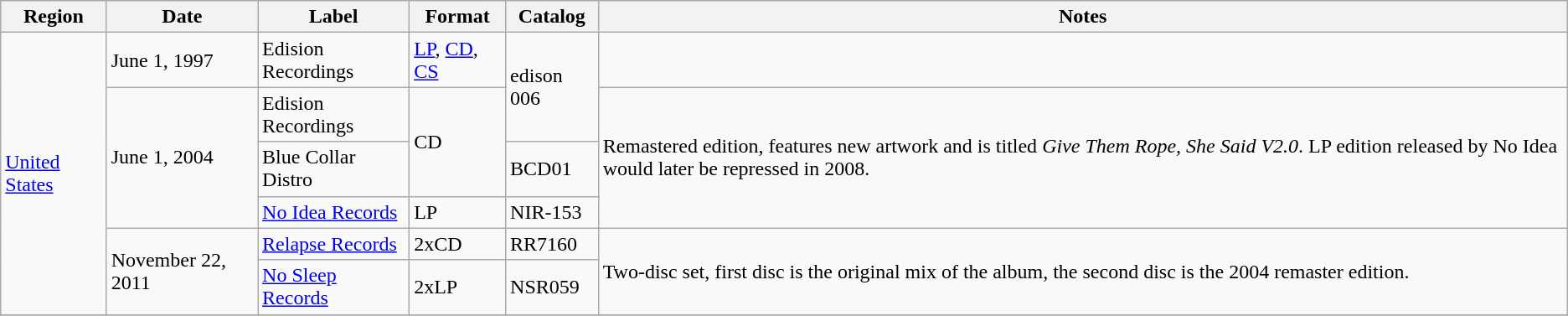<table class="wikitable">
<tr>
<th>Region</th>
<th>Date</th>
<th>Label</th>
<th>Format</th>
<th>Catalog</th>
<th>Notes</th>
</tr>
<tr>
<td rowspan="6"><a href='#'>United States</a></td>
<td>June 1, 1997</td>
<td>Edision Recordings</td>
<td><a href='#'>LP</a>, <a href='#'>CD</a>, <a href='#'>CS</a></td>
<td rowspan="2">edison 006</td>
<td></td>
</tr>
<tr>
<td rowspan="3">June 1, 2004</td>
<td>Edision Recordings</td>
<td rowspan="2">CD</td>
<td rowspan="3">Remastered edition, features new artwork and is titled <em>Give Them Rope, She Said V2.0</em>. LP edition released by No Idea would later be repressed in 2008.</td>
</tr>
<tr>
<td>Blue Collar Distro</td>
<td>BCD01</td>
</tr>
<tr>
<td><a href='#'>No Idea Records</a></td>
<td>LP</td>
<td>NIR-153</td>
</tr>
<tr>
<td rowspan="2">November 22, 2011</td>
<td><a href='#'>Relapse Records</a></td>
<td>2xCD</td>
<td>RR7160</td>
<td rowspan="2">Two-disc set, first disc is the original mix of the album, the second disc is the 2004 remaster edition.</td>
</tr>
<tr>
<td><a href='#'>No Sleep Records</a></td>
<td>2xLP</td>
<td>NSR059</td>
</tr>
<tr>
</tr>
</table>
